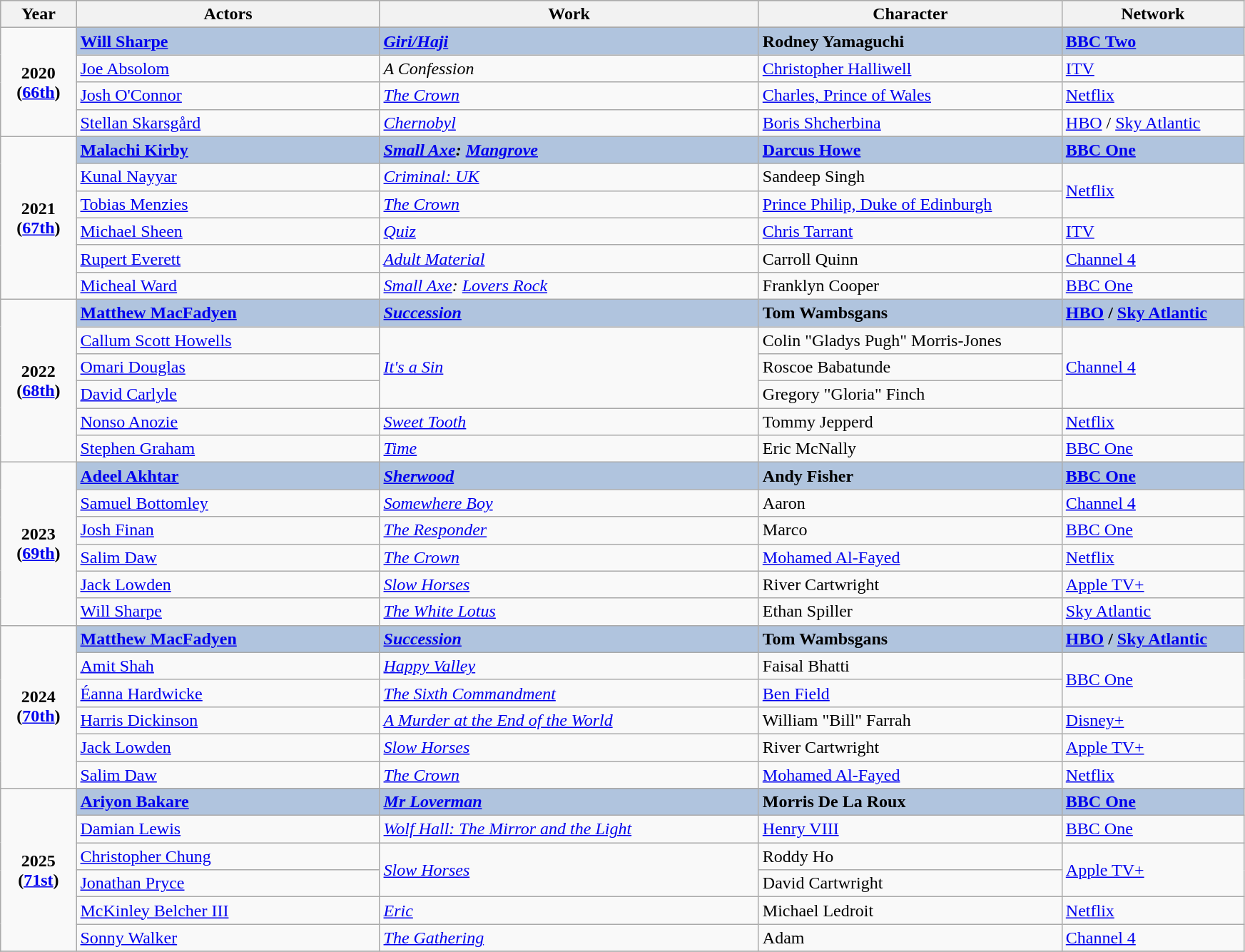<table class="wikitable">
<tr style="background:#bebebe;">
<th style="width:5%;">Year</th>
<th style="width:20%;">Actors</th>
<th style="width:25%;">Work</th>
<th style="width:20%;">Character</th>
<th style="width:12%;">Network</th>
</tr>
<tr>
<td rowspan=5 style="text-align:center"><strong>2020<br>(<a href='#'>66th</a>)<br></strong></td>
</tr>
<tr style="background:#B0C4DE;">
<td><strong><a href='#'>Will Sharpe</a></strong></td>
<td><strong><em><a href='#'>Giri/Haji</a></em></strong></td>
<td><strong>Rodney Yamaguchi</strong></td>
<td><strong><a href='#'>BBC Two</a></strong></td>
</tr>
<tr>
<td><a href='#'>Joe Absolom</a></td>
<td><em>A Confession</em></td>
<td><a href='#'>Christopher Halliwell</a></td>
<td><a href='#'>ITV</a></td>
</tr>
<tr>
<td><a href='#'>Josh O'Connor</a></td>
<td><em><a href='#'>The Crown</a></em></td>
<td><a href='#'>Charles, Prince of Wales</a></td>
<td><a href='#'>Netflix</a></td>
</tr>
<tr>
<td><a href='#'>Stellan Skarsgård</a></td>
<td><em><a href='#'>Chernobyl</a></em></td>
<td><a href='#'>Boris Shcherbina</a></td>
<td><a href='#'>HBO</a> / <a href='#'>Sky Atlantic</a></td>
</tr>
<tr>
<td rowspan=6 style="text-align:center"><strong>2021<br>(<a href='#'>67th</a>)</strong><br></td>
<td style="background:#B0C4DE;"><strong><a href='#'>Malachi Kirby</a></strong></td>
<td style="background:#B0C4DE;"><strong><em><a href='#'>Small Axe</a>: <a href='#'>Mangrove</a></em></strong></td>
<td style="background:#B0C4DE;"><strong><a href='#'>Darcus Howe</a></strong></td>
<td style="background:#B0C4DE;"><strong><a href='#'>BBC One</a></strong></td>
</tr>
<tr>
<td><a href='#'>Kunal Nayyar</a></td>
<td><em><a href='#'>Criminal: UK</a></em></td>
<td>Sandeep Singh</td>
<td rowspan="2"><a href='#'>Netflix</a></td>
</tr>
<tr>
<td><a href='#'>Tobias Menzies</a></td>
<td><em><a href='#'>The Crown</a></em></td>
<td><a href='#'>Prince Philip, Duke of Edinburgh</a></td>
</tr>
<tr>
<td><a href='#'>Michael Sheen</a></td>
<td><em><a href='#'>Quiz</a></em></td>
<td><a href='#'>Chris Tarrant</a></td>
<td><a href='#'>ITV</a></td>
</tr>
<tr>
<td><a href='#'>Rupert Everett</a></td>
<td><em><a href='#'>Adult Material</a></em></td>
<td>Carroll Quinn</td>
<td><a href='#'>Channel 4</a></td>
</tr>
<tr>
<td><a href='#'>Micheal Ward</a></td>
<td><em><a href='#'>Small Axe</a>: <a href='#'>Lovers Rock</a></em></td>
<td>Franklyn Cooper</td>
<td><a href='#'>BBC One</a></td>
</tr>
<tr>
<td rowspan=6 style="text-align:center"><strong>2022<br>(<a href='#'>68th</a>)</strong><br></td>
<td style="background:#B0C4DE;"><strong><a href='#'>Matthew MacFadyen</a></strong></td>
<td style="background:#B0C4DE;"><strong><em><a href='#'>Succession</a></em></strong></td>
<td style="background:#B0C4DE;"><strong>Tom Wambsgans</strong></td>
<td style="background:#B0C4DE;"><strong><a href='#'>HBO</a> / <a href='#'>Sky Atlantic</a></strong></td>
</tr>
<tr>
<td><a href='#'>Callum Scott Howells</a></td>
<td rowspan="3"><em><a href='#'>It's a Sin</a></em></td>
<td>Colin "Gladys Pugh" Morris-Jones</td>
<td rowspan="3"><a href='#'>Channel 4</a></td>
</tr>
<tr>
<td><a href='#'>Omari Douglas</a></td>
<td>Roscoe Babatunde</td>
</tr>
<tr>
<td><a href='#'>David Carlyle</a></td>
<td>Gregory "Gloria" Finch</td>
</tr>
<tr>
<td><a href='#'>Nonso Anozie</a></td>
<td><em><a href='#'>Sweet Tooth</a></em></td>
<td>Tommy Jepperd</td>
<td><a href='#'>Netflix</a></td>
</tr>
<tr>
<td><a href='#'>Stephen Graham</a></td>
<td><em><a href='#'>Time</a></em></td>
<td>Eric McNally</td>
<td><a href='#'>BBC One</a></td>
</tr>
<tr>
<td rowspan=6 style="text-align:center"><strong>2023<br>(<a href='#'>69th</a>)</strong><br></td>
<td style="background:#B0C4DE;"><strong><a href='#'>Adeel Akhtar</a></strong></td>
<td style="background:#B0C4DE;"><strong><em><a href='#'>Sherwood</a></em></strong></td>
<td style="background:#B0C4DE;"><strong>Andy Fisher</strong></td>
<td style="background:#B0C4DE;"><strong><a href='#'>BBC One</a></strong></td>
</tr>
<tr>
<td><a href='#'>Samuel Bottomley</a></td>
<td><em><a href='#'>Somewhere Boy</a></em></td>
<td>Aaron</td>
<td><a href='#'>Channel 4</a></td>
</tr>
<tr>
<td><a href='#'>Josh Finan</a></td>
<td><em><a href='#'>The Responder</a></em></td>
<td>Marco</td>
<td><a href='#'>BBC One</a></td>
</tr>
<tr>
<td><a href='#'>Salim Daw</a></td>
<td><em><a href='#'>The Crown</a></em></td>
<td><a href='#'>Mohamed Al-Fayed</a></td>
<td><a href='#'>Netflix</a></td>
</tr>
<tr>
<td><a href='#'>Jack Lowden</a></td>
<td><em><a href='#'>Slow Horses</a></em></td>
<td>River Cartwright</td>
<td><a href='#'>Apple TV+</a></td>
</tr>
<tr>
<td><a href='#'>Will Sharpe</a></td>
<td><em><a href='#'>The White Lotus</a></em></td>
<td>Ethan Spiller</td>
<td><a href='#'>Sky Atlantic</a></td>
</tr>
<tr>
<td rowspan=6 style="text-align:center"><strong>2024<br>(<a href='#'>70th</a>)</strong> <br></td>
<td style="background:#B0C4DE;"><strong><a href='#'>Matthew MacFadyen</a></strong></td>
<td style="background:#B0C4DE;"><strong><em><a href='#'>Succession</a></em></strong></td>
<td style="background:#B0C4DE;"><strong>Tom Wambsgans</strong></td>
<td style="background:#B0C4DE;"><strong><a href='#'>HBO</a> / <a href='#'>Sky Atlantic</a></strong></td>
</tr>
<tr>
<td><a href='#'>Amit Shah</a></td>
<td><em><a href='#'>Happy Valley</a></em></td>
<td>Faisal Bhatti</td>
<td rowspan="2"><a href='#'>BBC One</a></td>
</tr>
<tr>
<td><a href='#'>Éanna Hardwicke</a></td>
<td><em><a href='#'>The Sixth Commandment</a></em></td>
<td><a href='#'>Ben Field</a></td>
</tr>
<tr>
<td><a href='#'>Harris Dickinson</a></td>
<td><em><a href='#'>A Murder at the End of the World</a></em></td>
<td>William "Bill" Farrah</td>
<td><a href='#'>Disney+</a></td>
</tr>
<tr>
<td><a href='#'>Jack Lowden</a></td>
<td><em><a href='#'>Slow Horses</a></em></td>
<td>River Cartwright</td>
<td><a href='#'>Apple TV+</a></td>
</tr>
<tr>
<td><a href='#'>Salim Daw</a></td>
<td><em><a href='#'>The Crown</a></em></td>
<td><a href='#'>Mohamed Al-Fayed</a></td>
<td><a href='#'>Netflix</a></td>
</tr>
<tr>
<td rowspan=7 style="text-align:center"><strong>2025<br>(<a href='#'>71st</a>)</strong><br></td>
</tr>
<tr style="background:#B0C4DE;">
<td><strong><a href='#'>Ariyon Bakare</a></strong></td>
<td><strong><em><a href='#'>Mr Loverman</a></em></strong></td>
<td><strong>Morris De La Roux</strong></td>
<td><strong><a href='#'>BBC One</a></strong></td>
</tr>
<tr>
<td><a href='#'>Damian Lewis</a></td>
<td><em><a href='#'>Wolf Hall: The Mirror and the Light</a></em></td>
<td><a href='#'>Henry VIII</a></td>
<td><a href='#'>BBC One</a></td>
</tr>
<tr>
<td><a href='#'>Christopher Chung</a></td>
<td rowspan="2"><em><a href='#'>Slow Horses</a></em></td>
<td>Roddy Ho</td>
<td rowspan="2"><a href='#'>Apple TV+</a></td>
</tr>
<tr>
<td><a href='#'>Jonathan Pryce</a></td>
<td>David Cartwright</td>
</tr>
<tr>
<td><a href='#'>McKinley Belcher III</a></td>
<td><em><a href='#'>Eric</a></em></td>
<td>Michael Ledroit</td>
<td><a href='#'>Netflix</a></td>
</tr>
<tr>
<td><a href='#'>Sonny Walker</a></td>
<td><em><a href='#'>The Gathering</a></em></td>
<td>Adam</td>
<td><a href='#'>Channel 4</a></td>
</tr>
<tr>
</tr>
</table>
